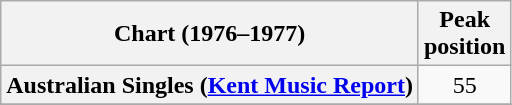<table class="wikitable sortable plainrowheaders" style="text-align:center">
<tr>
<th scope="col">Chart (1976–1977)</th>
<th scope="col">Peak<br>position</th>
</tr>
<tr>
<th scope="row">Australian Singles (<a href='#'>Kent Music Report</a>)</th>
<td align="center">55</td>
</tr>
<tr>
</tr>
<tr>
</tr>
<tr>
</tr>
<tr>
</tr>
</table>
